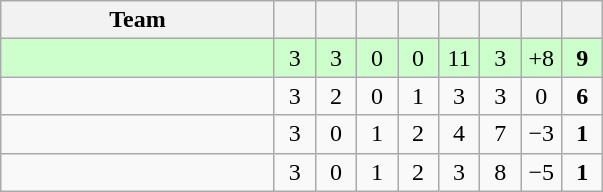<table class="wikitable" style="text-align:center;">
<tr>
<th width=175>Team</th>
<th width=20></th>
<th width=20></th>
<th width=20></th>
<th width=20></th>
<th width=20></th>
<th width=20></th>
<th width=20></th>
<th width=20></th>
</tr>
<tr bgcolor=ccffcc>
<td align="left"></td>
<td>3</td>
<td>3</td>
<td>0</td>
<td>0</td>
<td>11</td>
<td>3</td>
<td>+8</td>
<td><strong>9</strong></td>
</tr>
<tr>
<td align="left"></td>
<td>3</td>
<td>2</td>
<td>0</td>
<td>1</td>
<td>3</td>
<td>3</td>
<td>0</td>
<td><strong>6</strong></td>
</tr>
<tr>
<td align="left"></td>
<td>3</td>
<td>0</td>
<td>1</td>
<td>2</td>
<td>4</td>
<td>7</td>
<td>−3</td>
<td><strong>1</strong></td>
</tr>
<tr>
<td align="left"></td>
<td>3</td>
<td>0</td>
<td>1</td>
<td>2</td>
<td>3</td>
<td>8</td>
<td>−5</td>
<td><strong>1</strong></td>
</tr>
</table>
